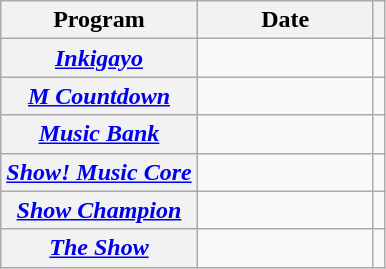<table class="wikitable plainrowheaders sortable" style="text-align:center">
<tr>
<th scope="col">Program </th>
<th scope="col" width="110">Date</th>
<th scope="col" class="unsortable"></th>
</tr>
<tr>
<th scope="row"><em><a href='#'>Inkigayo</a></em></th>
<td></td>
<td style="text-align:center"></td>
</tr>
<tr>
<th scope="row"><em><a href='#'>M Countdown</a></em></th>
<td></td>
<td style="text-align:center"></td>
</tr>
<tr>
<th scope="row"><em><a href='#'>Music Bank</a></em></th>
<td></td>
<td style="text-align:center"></td>
</tr>
<tr>
<th scope="row"><em><a href='#'>Show! Music Core</a></em></th>
<td></td>
<td style="text-align:center"></td>
</tr>
<tr>
<th scope="row"><em><a href='#'>Show Champion</a></em></th>
<td></td>
<td style="text-align:center"></td>
</tr>
<tr>
<th scope="row"><em><a href='#'>The Show</a></em></th>
<td></td>
<td style="text-align:center"></td>
</tr>
</table>
